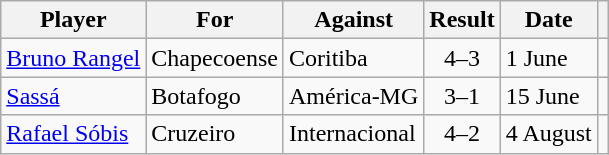<table class="wikitable">
<tr>
<th>Player</th>
<th>For</th>
<th>Against</th>
<th>Result</th>
<th>Date</th>
<th></th>
</tr>
<tr>
<td> <a href='#'>Bruno Rangel</a></td>
<td>Chapecoense</td>
<td>Coritiba</td>
<td align="center">4–3</td>
<td>1 June</td>
<td align="center"></td>
</tr>
<tr>
<td> <a href='#'>Sassá</a></td>
<td>Botafogo</td>
<td>América-MG</td>
<td align="center">3–1</td>
<td>15 June</td>
<td align="center"></td>
</tr>
<tr>
<td> <a href='#'>Rafael Sóbis</a></td>
<td>Cruzeiro</td>
<td>Internacional</td>
<td align="center">4–2</td>
<td>4 August</td>
<td align="center"></td>
</tr>
</table>
